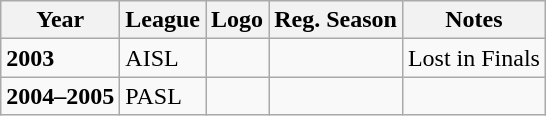<table class="wikitable">
<tr>
<th>Year</th>
<th>League</th>
<th>Logo</th>
<th>Reg. Season</th>
<th>Notes</th>
</tr>
<tr>
<td><strong>2003</strong></td>
<td>AISL</td>
<td></td>
<td></td>
<td>Lost in Finals</td>
</tr>
<tr>
<td><strong>2004–2005</strong></td>
<td>PASL</td>
<td></td>
<td></td>
<td></td>
</tr>
</table>
